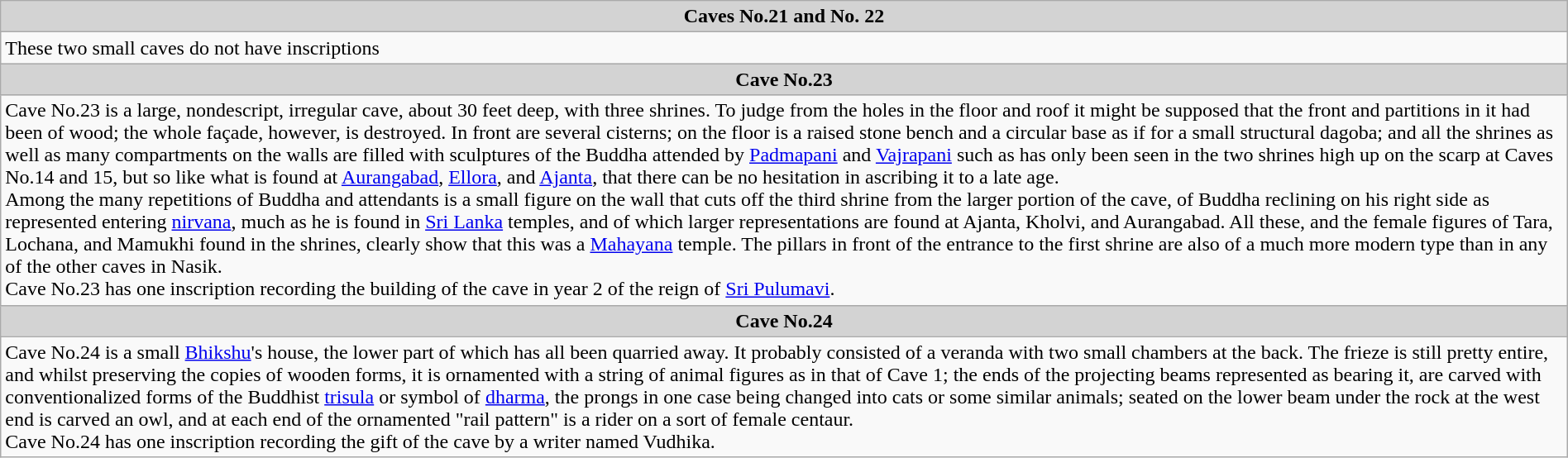<table class="wikitable" style="margin:0 auto;"  align="center"  colspan="2" cellpadding="3" style="font-size: 80%; width: 100%;">
<tr>
<td align=center colspan=2 style="background:#D3D3D3; font-size: 100%;"><strong>Caves No.21 and No. 22</strong></td>
</tr>
<tr>
<td>These two small caves do not have inscriptions<br></td>
</tr>
<tr>
<td align=center colspan=2 style="background:#D3D3D3; font-size: 100%;"><strong>Cave No.23</strong></td>
</tr>
<tr>
<td>Cave No.23 is a large, nondescript, irregular cave, about 30 feet deep, with three shrines. To judge from the holes in the floor and roof it might be supposed that the front and partitions in it had been of wood; the whole façade, however, is destroyed. In front are several cisterns; on the floor is a raised stone bench and a circular base as if for a small structural dagoba; and all the shrines as well as many compartments on the walls are filled with sculptures of the Buddha attended by <a href='#'>Padmapani</a> and <a href='#'>Vajrapani</a> such as has only been seen in the two shrines high up on the scarp at Caves No.14 and 15, but so like what is found at <a href='#'>Aurangabad</a>, <a href='#'>Ellora</a>, and <a href='#'>Ajanta</a>, that there can be no hesitation in ascribing it to a late age.<br>Among the many repetitions of Buddha and attendants is a small figure on the wall that cuts off the third shrine from the larger portion of the cave, of Buddha reclining on his right side as represented entering <a href='#'>nirvana</a>, much as he is found in <a href='#'>Sri Lanka</a> temples, and of which larger representations are found at Ajanta, Kholvi, and Aurangabad. All these, and the female figures of Tara, Lochana, and Mamukhi found in the shrines, clearly show that this was a <a href='#'>Mahayana</a> temple. The pillars in front of the entrance to the first shrine are also of a much more modern type than in any of the other caves in Nasik.<br>Cave No.23 has one inscription recording the building of the cave in year 2 of the reign of <a href='#'>Sri Pulumavi</a>.<br> 
</td>
</tr>
<tr>
<td align=center colspan=2 style="background:#D3D3D3; font-size: 100%;"><strong>Cave No.24</strong></td>
</tr>
<tr>
<td>Cave No.24 is a small <a href='#'>Bhikshu</a>'s house, the lower part of which has all been quarried away. It probably consisted of a veranda with two small chambers at the back. The frieze is still pretty entire, and whilst preserving the copies of wooden forms, it is ornamented with a string of animal figures as in that of Cave 1; the ends of the projecting beams represented as bearing it, are carved with conventionalized forms of the Buddhist <a href='#'>trisula</a> or symbol of <a href='#'>dharma</a>, the prongs in one case being changed into cats or some similar animals; seated on the lower beam under the rock at the west end is carved an owl, and at each end of the ornamented "rail pattern" is a rider on a sort of female centaur.<br>Cave No.24 has one inscription recording the gift of the cave by a writer named Vudhika.<br> 
</td>
</tr>
</table>
